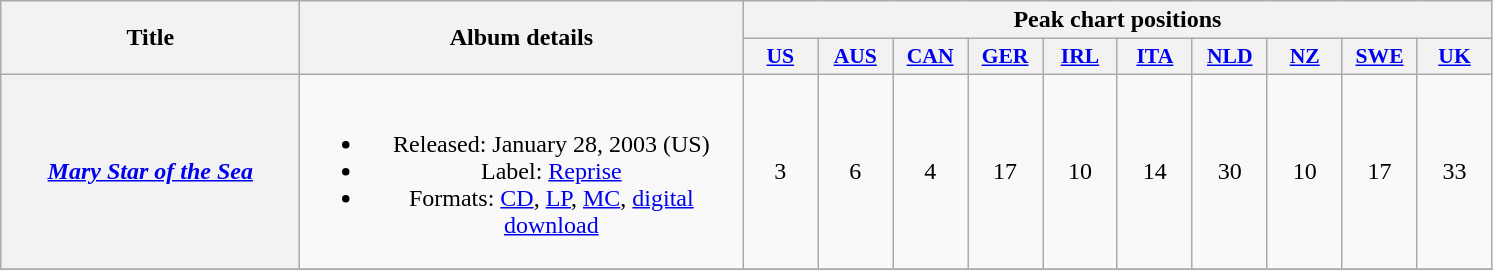<table class="wikitable plainrowheaders" style="text-align:center;">
<tr>
<th scope="col" rowspan="2" style="width:12em;">Title</th>
<th scope="col" rowspan="2" style="width:18em;">Album details</th>
<th scope="col" colspan="10">Peak chart positions</th>
</tr>
<tr>
<th scope="col" style="width:3em;font-size:90%;"><a href='#'>US</a><br></th>
<th scope="col" style="width:3em;font-size:90%;"><a href='#'>AUS</a><br></th>
<th scope="col" style="width:3em;font-size:90%;"><a href='#'>CAN</a><br></th>
<th scope="col" style="width:3em;font-size:90%;"><a href='#'>GER</a><br></th>
<th scope="col" style="width:3em;font-size:90%;"><a href='#'>IRL</a><br></th>
<th scope="col" style="width:3em;font-size:90%;"><a href='#'>ITA</a><br></th>
<th scope="col" style="width:3em;font-size:90%;"><a href='#'>NLD</a><br></th>
<th scope="col" style="width:3em;font-size:90%;"><a href='#'>NZ</a><br></th>
<th scope="col" style="width:3em;font-size:90%;"><a href='#'>SWE</a><br></th>
<th scope="col" style="width:3em;font-size:90%;"><a href='#'>UK</a><br></th>
</tr>
<tr>
<th scope="row"><em><a href='#'>Mary Star of the Sea</a></em></th>
<td><br><ul><li>Released: January 28, 2003 <span>(US)</span></li><li>Label: <a href='#'>Reprise</a></li><li>Formats: <a href='#'>CD</a>, <a href='#'>LP</a>, <a href='#'>MC</a>, <a href='#'>digital download</a></li></ul></td>
<td>3</td>
<td>6</td>
<td>4</td>
<td>17</td>
<td>10</td>
<td>14</td>
<td>30</td>
<td>10</td>
<td>17</td>
<td>33</td>
</tr>
<tr>
</tr>
</table>
